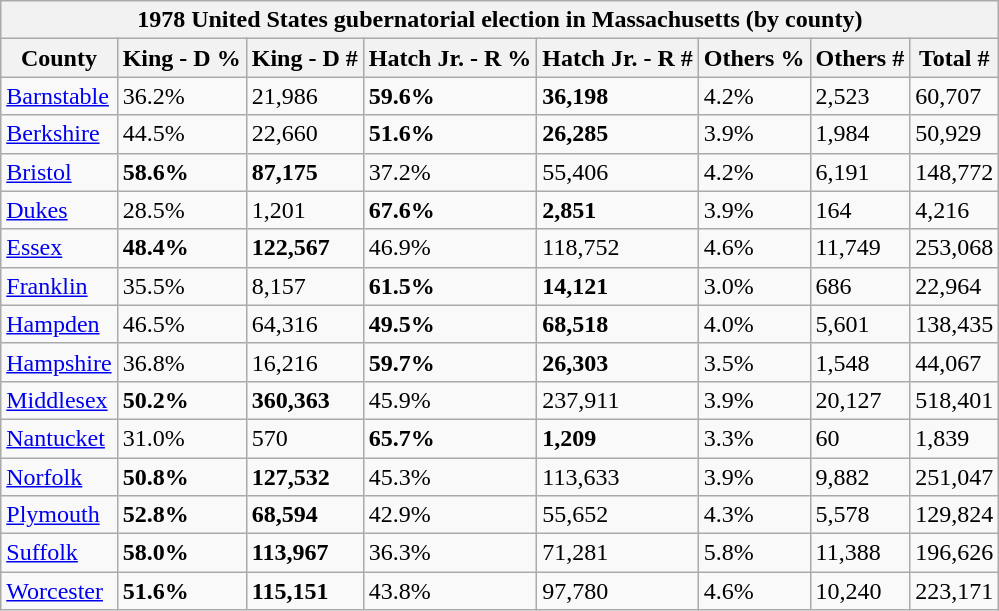<table class="wikitable sortable">
<tr>
<th colspan="8">1978 United States gubernatorial election in Massachusetts (by county)</th>
</tr>
<tr>
<th>County</th>
<th>King - D %</th>
<th>King - D #</th>
<th>Hatch Jr. - R %</th>
<th>Hatch Jr. - R #</th>
<th>Others %</th>
<th>Others #</th>
<th>Total #</th>
</tr>
<tr>
<td><a href='#'>Barnstable</a></td>
<td>36.2%</td>
<td>21,986</td>
<td><strong>59.6%</strong></td>
<td><strong>36,198</strong></td>
<td>4.2%</td>
<td>2,523</td>
<td>60,707</td>
</tr>
<tr>
<td><a href='#'>Berkshire</a></td>
<td>44.5%</td>
<td>22,660</td>
<td><strong>51.6%</strong></td>
<td><strong>26,285</strong></td>
<td>3.9%</td>
<td>1,984</td>
<td>50,929</td>
</tr>
<tr>
<td><a href='#'>Bristol</a></td>
<td><strong>58.6%</strong></td>
<td><strong>87,175</strong></td>
<td>37.2%</td>
<td>55,406</td>
<td>4.2%</td>
<td>6,191</td>
<td>148,772</td>
</tr>
<tr>
<td><a href='#'>Dukes</a></td>
<td>28.5%</td>
<td>1,201</td>
<td><strong>67.6%</strong></td>
<td><strong>2,851</strong></td>
<td>3.9%</td>
<td>164</td>
<td>4,216</td>
</tr>
<tr>
<td><a href='#'>Essex</a></td>
<td><strong>48.4%</strong></td>
<td><strong>122,567</strong></td>
<td>46.9%</td>
<td>118,752</td>
<td>4.6%</td>
<td>11,749</td>
<td>253,068</td>
</tr>
<tr>
<td><a href='#'>Franklin</a></td>
<td>35.5%</td>
<td>8,157</td>
<td><strong>61.5%</strong></td>
<td><strong>14,121</strong></td>
<td>3.0%</td>
<td>686</td>
<td>22,964</td>
</tr>
<tr>
<td><a href='#'>Hampden</a></td>
<td>46.5%</td>
<td>64,316</td>
<td><strong>49.5%</strong></td>
<td><strong>68,518</strong></td>
<td>4.0%</td>
<td>5,601</td>
<td>138,435</td>
</tr>
<tr>
<td><a href='#'>Hampshire</a></td>
<td>36.8%</td>
<td>16,216</td>
<td><strong>59.7%</strong></td>
<td><strong>26,303</strong></td>
<td>3.5%</td>
<td>1,548</td>
<td>44,067</td>
</tr>
<tr>
<td><a href='#'>Middlesex</a></td>
<td><strong>50.2%</strong></td>
<td><strong>360,363</strong></td>
<td>45.9%</td>
<td>237,911</td>
<td>3.9%</td>
<td>20,127</td>
<td>518,401</td>
</tr>
<tr>
<td><a href='#'>Nantucket</a></td>
<td>31.0%</td>
<td>570</td>
<td><strong>65.7%</strong></td>
<td><strong>1,209</strong></td>
<td>3.3%</td>
<td>60</td>
<td>1,839</td>
</tr>
<tr>
<td><a href='#'>Norfolk</a></td>
<td><strong>50.8%</strong></td>
<td><strong>127,532</strong></td>
<td>45.3%</td>
<td>113,633</td>
<td>3.9%</td>
<td>9,882</td>
<td>251,047</td>
</tr>
<tr>
<td><a href='#'>Plymouth</a></td>
<td><strong>52.8%</strong></td>
<td><strong>68,594</strong></td>
<td>42.9%</td>
<td>55,652</td>
<td>4.3%</td>
<td>5,578</td>
<td>129,824</td>
</tr>
<tr>
<td><a href='#'>Suffolk</a></td>
<td><strong>58.0%</strong></td>
<td><strong>113,967</strong></td>
<td>36.3%</td>
<td>71,281</td>
<td>5.8%</td>
<td>11,388</td>
<td>196,626</td>
</tr>
<tr>
<td><a href='#'>Worcester</a></td>
<td><strong>51.6%</strong></td>
<td><strong>115,151</strong></td>
<td>43.8%</td>
<td>97,780</td>
<td>4.6%</td>
<td>10,240</td>
<td>223,171</td>
</tr>
</table>
